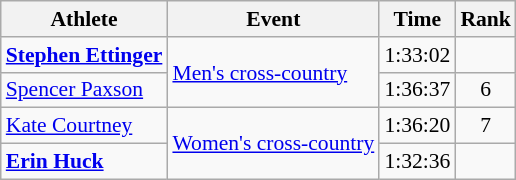<table class="wikitable" style="font-size:90%;">
<tr>
<th>Athlete</th>
<th>Event</th>
<th>Time</th>
<th>Rank</th>
</tr>
<tr align=center>
<td align=left><strong><a href='#'>Stephen Ettinger</a></strong></td>
<td align=left rowspan=2><a href='#'>Men's cross-country</a></td>
<td>1:33:02</td>
<td></td>
</tr>
<tr align=center>
<td align=left><a href='#'>Spencer Paxson</a></td>
<td>1:36:37</td>
<td>6</td>
</tr>
<tr align=center>
<td align=left><a href='#'>Kate Courtney</a></td>
<td align=left rowspan=2><a href='#'>Women's cross-country</a></td>
<td>1:36:20</td>
<td>7</td>
</tr>
<tr align=center>
<td align=left><strong><a href='#'>Erin Huck</a></strong></td>
<td>1:32:36</td>
<td></td>
</tr>
</table>
